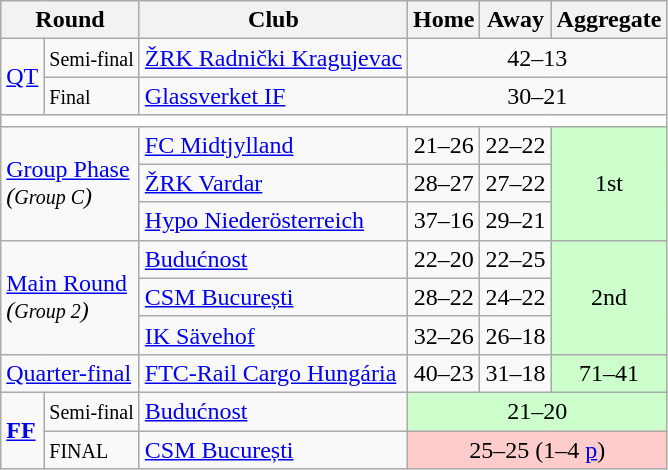<table class="wikitable">
<tr>
<th colspan="2">Round</th>
<th>Club</th>
<th>Home</th>
<th>Away</th>
<th>Aggregate</th>
</tr>
<tr>
<td rowspan="2"><a href='#'>QT</a></td>
<td><small>Semi-final</small></td>
<td> <a href='#'>ŽRK Radnički Kragujevac</a></td>
<td align=center colspan="3">42–13</td>
</tr>
<tr>
<td><small>Final</small></td>
<td> <a href='#'>Glassverket IF</a></td>
<td align=center colspan="3">30–21 </td>
</tr>
<tr>
<td colspan=7 style="text-align: center;" bgcolor=white></td>
</tr>
<tr>
<td rowspan="3" colspan="2"><a href='#'>Group Phase</a><br><em>(<small>Group C</small>)</em></td>
<td> <a href='#'>FC Midtjylland</a></td>
<td style="text-align:center;">21–26</td>
<td style="text-align:center;">22–22</td>
<td rowspan="3" colspan="2" style="text-align:center;" bgcolor="#ccffcc">1st</td>
</tr>
<tr>
<td> <a href='#'>ŽRK Vardar</a></td>
<td style="text-align:center;">28–27</td>
<td style="text-align:center;">27–22</td>
</tr>
<tr>
<td> <a href='#'>Hypo Niederösterreich</a></td>
<td style="text-align:center;">37–16</td>
<td style="text-align:center;">29–21</td>
</tr>
<tr>
<td rowspan="3" colspan="2"><a href='#'>Main Round</a><br><em>(<small>Group 2</small>)</em></td>
<td> <a href='#'>Budućnost</a></td>
<td style="text-align:center;">22–20</td>
<td style="text-align:center;">22–25</td>
<td rowspan="3" colspan="2" style="text-align:center;" bgcolor="#ccffcc">2nd</td>
</tr>
<tr>
<td> <a href='#'>CSM București</a></td>
<td style="text-align:center;">28–22</td>
<td style="text-align:center;">24–22</td>
</tr>
<tr>
<td> <a href='#'>IK Sävehof</a></td>
<td style="text-align:center;">32–26</td>
<td style="text-align:center;">26–18</td>
</tr>
<tr>
<td colspan="2"><a href='#'>Quarter-final</a></td>
<td> <a href='#'>FTC-Rail Cargo Hungária</a></td>
<td style="text-align:center;">40–23</td>
<td style="text-align:center;">31–18</td>
<td style="text-align:center;" bgcolor="#ccffcc">71–41</td>
</tr>
<tr>
<td rowspan="2"><strong><a href='#'>FF</a></strong></td>
<td><small>Semi-final</small></td>
<td> <a href='#'>Budućnost</a></td>
<td colspan="3" style="text-align:center;" bgcolor="#ccffcc">21–20</td>
</tr>
<tr>
<td><small>FINAL</small></td>
<td> <a href='#'>CSM București</a></td>
<td colspan="3" style="text-align:center;" bgcolor="#ffcccc">25–25 (1–4 <a href='#'>p</a>)</td>
</tr>
</table>
